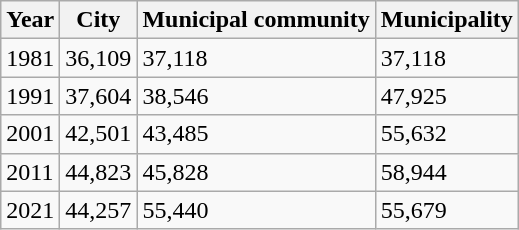<table class=wikitable>
<tr>
<th>Year</th>
<th>City</th>
<th>Municipal community</th>
<th>Municipality</th>
</tr>
<tr>
<td>1981</td>
<td>36,109</td>
<td>37,118</td>
<td>37,118</td>
</tr>
<tr>
<td>1991</td>
<td>37,604</td>
<td>38,546</td>
<td>47,925</td>
</tr>
<tr>
<td>2001</td>
<td>42,501</td>
<td>43,485</td>
<td>55,632</td>
</tr>
<tr>
<td>2011</td>
<td>44,823</td>
<td>45,828</td>
<td>58,944</td>
</tr>
<tr>
<td>2021</td>
<td>44,257</td>
<td>55,440</td>
<td>55,679</td>
</tr>
</table>
